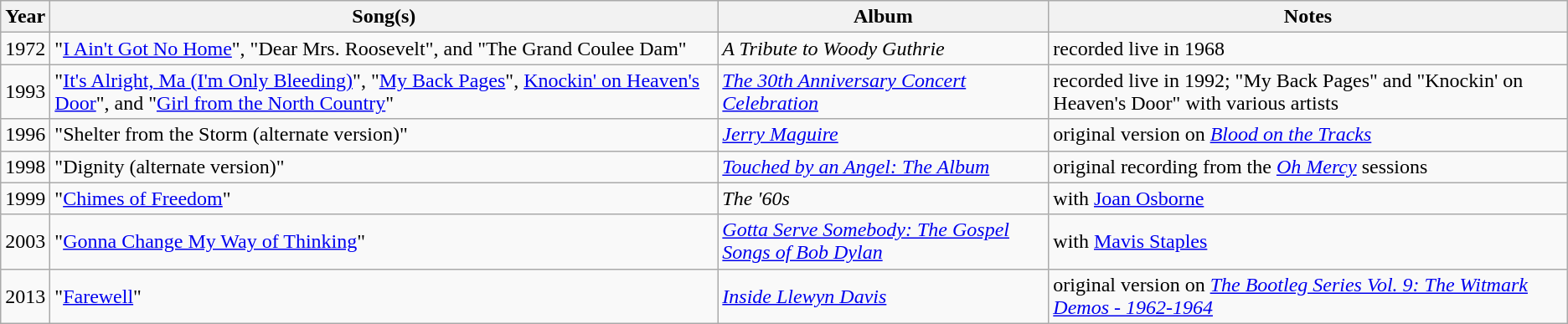<table class="wikitable">
<tr>
<th>Year</th>
<th>Song(s)</th>
<th>Album</th>
<th>Notes</th>
</tr>
<tr>
<td>1972</td>
<td>"<a href='#'>I Ain't Got No Home</a>", "Dear Mrs. Roosevelt", and "The Grand Coulee Dam"</td>
<td><em>A Tribute to Woody Guthrie</em></td>
<td>recorded live in 1968</td>
</tr>
<tr>
<td>1993</td>
<td>"<a href='#'>It's Alright, Ma (I'm Only Bleeding)</a>", "<a href='#'>My Back Pages</a>", <a href='#'>Knockin' on Heaven's Door</a>", and "<a href='#'>Girl from the North Country</a>"</td>
<td><em><a href='#'>The 30th Anniversary Concert Celebration</a></em></td>
<td>recorded live in 1992; "My Back Pages" and "Knockin' on Heaven's Door" with various artists</td>
</tr>
<tr>
<td>1996</td>
<td>"Shelter from the Storm (alternate version)"</td>
<td><em><a href='#'>Jerry Maguire</a></em></td>
<td>original version on <em><a href='#'>Blood on the Tracks</a></em></td>
</tr>
<tr>
<td>1998</td>
<td>"Dignity (alternate version)"</td>
<td><em><a href='#'>Touched by an Angel: The Album</a></em></td>
<td>original recording from the <em><a href='#'>Oh Mercy</a></em> sessions</td>
</tr>
<tr>
<td>1999</td>
<td>"<a href='#'>Chimes of Freedom</a>"</td>
<td><em>The '60s</em></td>
<td>with <a href='#'>Joan Osborne</a></td>
</tr>
<tr>
<td>2003</td>
<td>"<a href='#'>Gonna Change My Way of Thinking</a>"</td>
<td><em><a href='#'>Gotta Serve Somebody: The Gospel Songs of Bob Dylan</a></em></td>
<td>with <a href='#'>Mavis Staples</a></td>
</tr>
<tr>
<td>2013</td>
<td>"<a href='#'>Farewell</a>"</td>
<td><em><a href='#'>Inside Llewyn Davis</a></em></td>
<td>original version on <em><a href='#'>The Bootleg Series Vol. 9: The Witmark Demos - 1962-1964</a></em></td>
</tr>
</table>
